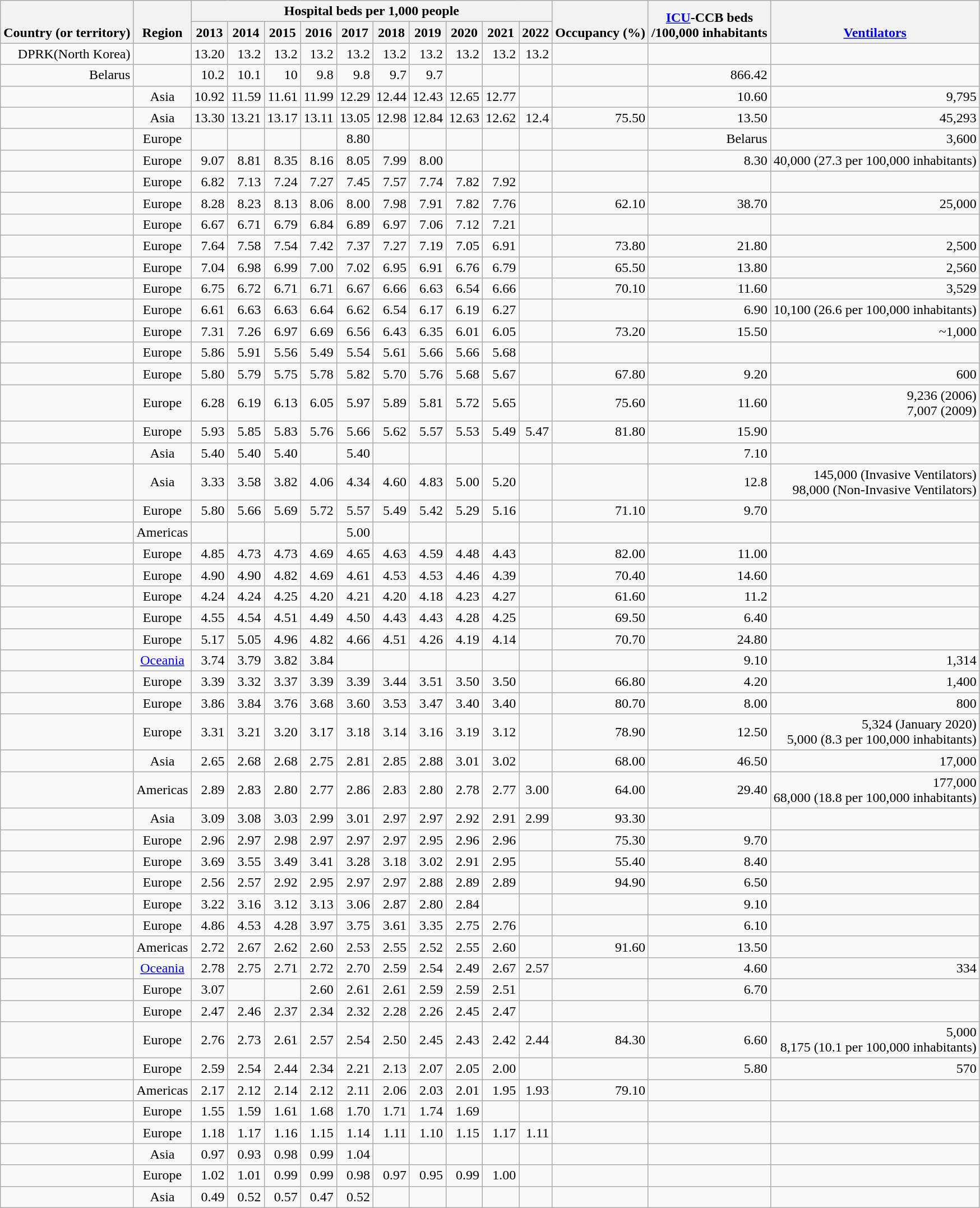<table class="wikitable sortable static-row-numbers sticky-header-multi sort-under hover-highlight" style="text-align:right;">
<tr class="static-row-header" style="text-align:center;vertical-align:bottom;">
<th rowspan=2>Country (or territory)</th>
<th rowspan=2>Region</th>
<th colspan=10>Hospital beds per 1,000 people</th>
<th rowspan=2>Occupancy (%)</th>
<th rowspan=2><a href='#'>ICU</a>-CCB beds<br>/100,000 inhabitants</th>
<th rowspan=2><a href='#'>Ventilators</a></th>
</tr>
<tr class="static-row-header" style="text-align:center;vertical-align:bottom;">
<th>2013</th>
<th>2014</th>
<th>2015</th>
<th>2016</th>
<th>2017</th>
<th>2018</th>
<th>2019</th>
<th>2020</th>
<th>2021</th>
<th>2022</th>
</tr>
<tr>
<td>DPRK(North Korea)</td>
<td></td>
<td>13.20</td>
<td>13.2</td>
<td>13.2</td>
<td>13.2</td>
<td>13.2</td>
<td>13.2</td>
<td>13.2</td>
<td>13.2</td>
<td>13.2</td>
<td>13.2</td>
<td></td>
<td></td>
<td></td>
</tr>
<tr>
<td>Belarus</td>
<td></td>
<td>10.2</td>
<td>10.1</td>
<td>10</td>
<td>9.8</td>
<td>9.8</td>
<td>9.7</td>
<td>9.7</td>
<td></td>
<td></td>
<td></td>
<td></td>
<td>866.42</td>
<td></td>
</tr>
<tr>
<td scope=row style=text-align:left></td>
<td style=text-align:center>Asia</td>
<td>10.92</td>
<td>11.59</td>
<td>11.61</td>
<td>11.99</td>
<td>12.29</td>
<td>12.44</td>
<td>12.43</td>
<td>12.65</td>
<td>12.77</td>
<td></td>
<td></td>
<td> 10.60</td>
<td> 9,795</td>
</tr>
<tr>
<td scope=row style=text-align:left></td>
<td style=text-align:center>Asia</td>
<td>13.30</td>
<td>13.21</td>
<td>13.17</td>
<td>13.11</td>
<td>13.05</td>
<td>12.98</td>
<td>12.84</td>
<td>12.63</td>
<td>12.62</td>
<td>12.4</td>
<td>75.50</td>
<td> 13.50</td>
<td> 45,293</td>
</tr>
<tr>
<td scope=row style=text-align:left><br></td>
<td style="text-align:center">Europe</td>
<td></td>
<td></td>
<td></td>
<td></td>
<td>8.80</td>
<td></td>
<td></td>
<td></td>
<td></td>
<td></td>
<td></td>
<td>Belarus</td>
<td> 3,600</td>
</tr>
<tr>
<td scope=row style=text-align:left></td>
<td style=text-align:center>Europe</td>
<td>9.07</td>
<td>8.81</td>
<td>8.35</td>
<td>8.16</td>
<td>8.05</td>
<td>7.99</td>
<td>8.00</td>
<td></td>
<td></td>
<td></td>
<td></td>
<td> 8.30</td>
<td> 40,000 (27.3 per 100,000 inhabitants)</td>
</tr>
<tr>
<td scope=row style=text-align:left></td>
<td style=text-align:center>Europe</td>
<td>6.82</td>
<td>7.13</td>
<td>7.24</td>
<td>7.27</td>
<td>7.45</td>
<td>7.57</td>
<td>7.74</td>
<td>7.82</td>
<td>7.92</td>
<td></td>
<td></td>
<td></td>
<td></td>
</tr>
<tr>
<td scope=row style=text-align:left></td>
<td style=text-align:center>Europe</td>
<td>8.28</td>
<td>8.23</td>
<td>8.13</td>
<td>8.06</td>
<td>8.00</td>
<td>7.98</td>
<td>7.91</td>
<td>7.82</td>
<td>7.76</td>
<td></td>
<td> 62.10</td>
<td> 38.70</td>
<td> 25,000</td>
</tr>
<tr>
<td scope=row style=text-align:left></td>
<td style=text-align:center>Europe</td>
<td>6.67</td>
<td>6.71</td>
<td>6.79</td>
<td>6.84</td>
<td>6.89</td>
<td>6.97</td>
<td>7.06</td>
<td>7.12</td>
<td>7.21</td>
<td></td>
<td></td>
<td></td>
<td></td>
</tr>
<tr>
<td scope=row style=text-align:left></td>
<td style=text-align:center>Europe</td>
<td>7.64</td>
<td>7.58</td>
<td>7.54</td>
<td>7.42</td>
<td>7.37</td>
<td>7.27</td>
<td>7.19</td>
<td>7.05</td>
<td>6.91</td>
<td></td>
<td>73.80</td>
<td> 21.80</td>
<td> 2,500</td>
</tr>
<tr>
<td scope=row style=text-align:left></td>
<td style=text-align:center>Europe</td>
<td>7.04</td>
<td>6.98</td>
<td>6.99</td>
<td>7.00</td>
<td>7.02</td>
<td>6.95</td>
<td>6.91</td>
<td>6.76</td>
<td>6.79</td>
<td></td>
<td>65.50</td>
<td> 13.80</td>
<td> 2,560</td>
</tr>
<tr>
<td scope=row style=text-align:left></td>
<td style=text-align:center>Europe</td>
<td>6.75</td>
<td>6.72</td>
<td>6.71</td>
<td>6.71</td>
<td>6.67</td>
<td>6.66</td>
<td>6.63</td>
<td>6.54</td>
<td>6.66</td>
<td></td>
<td>70.10</td>
<td> 11.60</td>
<td> 3,529</td>
</tr>
<tr>
<td scope=row style=text-align:left></td>
<td style=text-align:center>Europe</td>
<td>6.61</td>
<td>6.63</td>
<td>6.63</td>
<td>6.64</td>
<td>6.62</td>
<td>6.54</td>
<td>6.17</td>
<td>6.19</td>
<td>6.27</td>
<td></td>
<td></td>
<td> 6.90</td>
<td> 10,100 (26.6 per 100,000 inhabitants)</td>
</tr>
<tr>
<td scope=row style=text-align:left></td>
<td style=text-align:center>Europe</td>
<td>7.31</td>
<td>7.26</td>
<td>6.97</td>
<td>6.69</td>
<td>6.56</td>
<td>6.43</td>
<td>6.35</td>
<td>6.01</td>
<td>6.05</td>
<td></td>
<td>73.20</td>
<td> 15.50</td>
<td>~1,000</td>
</tr>
<tr>
<td scope=row style=text-align:left></td>
<td style=text-align:center>Europe</td>
<td>5.86</td>
<td>5.91</td>
<td>5.56</td>
<td>5.49</td>
<td>5.54</td>
<td>5.61</td>
<td>5.66</td>
<td>5.66</td>
<td>5.68</td>
<td></td>
<td></td>
<td></td>
<td></td>
</tr>
<tr>
<td scope=row style=text-align:left></td>
<td style=text-align:center>Europe</td>
<td>5.80</td>
<td>5.79</td>
<td>5.75</td>
<td>5.78</td>
<td>5.82</td>
<td>5.70</td>
<td>5.76</td>
<td>5.68</td>
<td>5.67</td>
<td></td>
<td>67.80</td>
<td> 9.20</td>
<td> 600</td>
</tr>
<tr>
<td scope=row style=text-align:left></td>
<td style=text-align:center>Europe</td>
<td>6.28</td>
<td>6.19</td>
<td>6.13</td>
<td>6.05</td>
<td>5.97</td>
<td>5.89</td>
<td>5.81</td>
<td>5.72</td>
<td>5.65</td>
<td></td>
<td>75.60</td>
<td> 11.60</td>
<td> 9,236 (2006)<br> 7,007 (2009)</td>
</tr>
<tr>
<td scope=row style=text-align:left></td>
<td style=text-align:center>Europe</td>
<td>5.93</td>
<td>5.85</td>
<td>5.83</td>
<td>5.76</td>
<td>5.66</td>
<td>5.62</td>
<td>5.57</td>
<td>5.53</td>
<td>5.49</td>
<td>5.47</td>
<td>81.80</td>
<td> 15.90</td>
<td></td>
</tr>
<tr>
<td scope=row style=text-align:left><br></td>
<td style="text-align:center">Asia</td>
<td>5.40</td>
<td>5.40</td>
<td>5.40</td>
<td></td>
<td>5.40</td>
<td></td>
<td></td>
<td></td>
<td></td>
<td></td>
<td></td>
<td> 7.10</td>
<td></td>
</tr>
<tr>
<td scope=row style=text-align:left></td>
<td style=text-align:center>Asia</td>
<td>3.33</td>
<td>3.58</td>
<td>3.82</td>
<td>4.06</td>
<td>4.34</td>
<td>4.60</td>
<td>4.83</td>
<td>5.00</td>
<td>5.20</td>
<td></td>
<td></td>
<td> 12.8</td>
<td> 145,000 (Invasive Ventilators)<br> 98,000 (Non-Invasive Ventilators)</td>
</tr>
<tr>
<td scope=row style=text-align:left></td>
<td style=text-align:center>Europe</td>
<td>5.80</td>
<td>5.66</td>
<td>5.69</td>
<td>5.72</td>
<td>5.57</td>
<td>5.49</td>
<td>5.42</td>
<td>5.29</td>
<td>5.16</td>
<td></td>
<td>71.10</td>
<td> 9.70</td>
<td></td>
</tr>
<tr>
<td scope=row style=text-align:left><br></td>
<td style="text-align:center">Americas</td>
<td></td>
<td></td>
<td></td>
<td></td>
<td>5.00</td>
<td></td>
<td></td>
<td></td>
<td></td>
<td></td>
<td></td>
<td></td>
<td></td>
</tr>
<tr>
<td scope=row style=text-align:left></td>
<td style=text-align:center>Europe</td>
<td>4.85</td>
<td>4.73</td>
<td>4.73</td>
<td>4.69</td>
<td>4.65</td>
<td>4.63</td>
<td>4.59</td>
<td>4.48</td>
<td>4.43</td>
<td></td>
<td>82.00</td>
<td> 11.00</td>
<td></td>
</tr>
<tr>
<td scope=row style=text-align:left></td>
<td style=text-align:center>Europe</td>
<td>4.90</td>
<td>4.90</td>
<td>4.82</td>
<td>4.69</td>
<td>4.61</td>
<td>4.53</td>
<td>4.53</td>
<td>4.46</td>
<td>4.39</td>
<td></td>
<td>70.40</td>
<td> 14.60</td>
<td></td>
</tr>
<tr>
<td scope=row style=text-align:left></td>
<td style=text-align:center>Europe</td>
<td>4.24</td>
<td>4.24</td>
<td>4.25</td>
<td>4.20</td>
<td>4.21</td>
<td>4.20</td>
<td>4.18</td>
<td>4.23</td>
<td>4.27</td>
<td></td>
<td> 61.60</td>
<td> 11.2</td>
<td></td>
</tr>
<tr>
<td scope=row style=text-align:left></td>
<td style=text-align:center>Europe</td>
<td>4.55</td>
<td>4.54</td>
<td>4.51</td>
<td>4.49</td>
<td>4.50</td>
<td>4.43</td>
<td>4.43</td>
<td>4.28</td>
<td>4.25</td>
<td></td>
<td>69.50</td>
<td> 6.40</td>
<td></td>
</tr>
<tr>
<td scope=row style=text-align:left></td>
<td style=text-align:center>Europe</td>
<td>5.17</td>
<td>5.05</td>
<td>4.96</td>
<td>4.82</td>
<td>4.66</td>
<td>4.51</td>
<td>4.26</td>
<td>4.19</td>
<td>4.14</td>
<td></td>
<td>70.70</td>
<td> 24.80</td>
<td></td>
</tr>
<tr>
<td scope=row style=text-align:left></td>
<td style=text-align:center><a href='#'>Oceania</a></td>
<td>3.74</td>
<td>3.79</td>
<td>3.82</td>
<td>3.84</td>
<td></td>
<td></td>
<td></td>
<td></td>
<td></td>
<td></td>
<td></td>
<td> 9.10</td>
<td> 1,314</td>
</tr>
<tr>
<td scope=row style=text-align:left></td>
<td style=text-align:center>Europe</td>
<td>3.39</td>
<td>3.32</td>
<td>3.37</td>
<td>3.39</td>
<td>3.39</td>
<td>3.44</td>
<td>3.51</td>
<td>3.50</td>
<td>3.50</td>
<td></td>
<td>66.80</td>
<td> 4.20</td>
<td> 1,400</td>
</tr>
<tr>
<td scope=row style=text-align:left></td>
<td style=text-align:center>Europe</td>
<td>3.86</td>
<td>3.84</td>
<td>3.76</td>
<td>3.68</td>
<td>3.60</td>
<td>3.53</td>
<td>3.47</td>
<td>3.40</td>
<td>3.40</td>
<td></td>
<td>80.70</td>
<td> 8.00</td>
<td> 800</td>
</tr>
<tr>
<td scope=row style=text-align:left></td>
<td style=text-align:center>Europe</td>
<td>3.31</td>
<td>3.21</td>
<td>3.20</td>
<td>3.17</td>
<td>3.18</td>
<td>3.14</td>
<td>3.16</td>
<td>3.19</td>
<td>3.12</td>
<td></td>
<td>78.90</td>
<td> 12.50</td>
<td> 5,324 (January 2020)<br> 5,000 (8.3 per 100,000 inhabitants)</td>
</tr>
<tr>
<td scope=row style=text-align:left></td>
<td style=text-align:center>Asia</td>
<td>2.65</td>
<td>2.68</td>
<td>2.68</td>
<td>2.75</td>
<td>2.81</td>
<td>2.85</td>
<td>2.88</td>
<td>3.01</td>
<td>3.02</td>
<td></td>
<td>68.00</td>
<td> 46.50</td>
<td> 17,000</td>
</tr>
<tr>
<td scope=row style=text-align:left></td>
<td style=text-align:center>Americas</td>
<td>2.89</td>
<td>2.83</td>
<td>2.80</td>
<td>2.77</td>
<td>2.86</td>
<td>2.83</td>
<td>2.80</td>
<td>2.78</td>
<td>2.77</td>
<td>3.00</td>
<td>64.00</td>
<td> 29.40</td>
<td> 177,000<br> 68,000 (18.8 per 100,000 inhabitants)</td>
</tr>
<tr>
<td scope=row style=text-align:left></td>
<td style=text-align:center>Asia</td>
<td>3.09</td>
<td>3.08</td>
<td>3.03</td>
<td>2.99</td>
<td>3.01</td>
<td>2.97</td>
<td>2.97</td>
<td>2.92</td>
<td>2.91</td>
<td>2.99</td>
<td>93.30</td>
<td></td>
<td></td>
</tr>
<tr>
<td scope=row style=text-align:left></td>
<td style=text-align:center>Europe</td>
<td>2.96</td>
<td>2.97</td>
<td>2.98</td>
<td>2.97</td>
<td>2.97</td>
<td>2.97</td>
<td>2.95</td>
<td>2.96</td>
<td>2.96</td>
<td></td>
<td>75.30</td>
<td> 9.70</td>
<td></td>
</tr>
<tr>
<td scope=row style=text-align:left></td>
<td style=text-align:center>Europe</td>
<td>3.69</td>
<td>3.55</td>
<td>3.49</td>
<td>3.41</td>
<td>3.28</td>
<td>3.18</td>
<td>3.02</td>
<td>2.91</td>
<td>2.95</td>
<td></td>
<td>55.40</td>
<td> 8.40</td>
<td></td>
</tr>
<tr>
<td scope=row style=text-align:left></td>
<td style=text-align:center>Europe</td>
<td>2.56</td>
<td>2.57</td>
<td>2.92</td>
<td>2.95</td>
<td>2.97</td>
<td>2.97</td>
<td>2.88</td>
<td>2.89</td>
<td>2.89</td>
<td></td>
<td>94.90</td>
<td> 6.50</td>
<td></td>
</tr>
<tr>
<td scope=row style=text-align:left></td>
<td style=text-align:center>Europe</td>
<td>3.22</td>
<td>3.16</td>
<td>3.12</td>
<td>3.13</td>
<td>3.06</td>
<td>2.87</td>
<td>2.80</td>
<td>2.84</td>
<td></td>
<td></td>
<td></td>
<td> 9.10</td>
<td></td>
</tr>
<tr>
<td scope=row style=text-align:left></td>
<td style=text-align:center>Europe</td>
<td>4.86</td>
<td>4.53</td>
<td>4.28</td>
<td>3.97</td>
<td>3.75</td>
<td>3.61</td>
<td>3.35</td>
<td>2.75</td>
<td>2.76</td>
<td></td>
<td></td>
<td> 6.10</td>
<td></td>
</tr>
<tr>
<td scope=row style=text-align:left></td>
<td style=text-align:center>Americas</td>
<td>2.72</td>
<td>2.67</td>
<td>2.62</td>
<td>2.60</td>
<td>2.53</td>
<td>2.55</td>
<td>2.52</td>
<td>2.55</td>
<td>2.60</td>
<td></td>
<td>91.60</td>
<td> 13.50</td>
<td></td>
</tr>
<tr>
<td scope=row style=text-align:left></td>
<td style=text-align:center><a href='#'>Oceania</a></td>
<td>2.78</td>
<td>2.75</td>
<td>2.71</td>
<td>2.72</td>
<td>2.70</td>
<td>2.59</td>
<td>2.54</td>
<td>2.49</td>
<td>2.67</td>
<td>2.57</td>
<td></td>
<td> 4.60</td>
<td> 334</td>
</tr>
<tr>
<td scope=row style=text-align:left></td>
<td style=text-align:center>Europe</td>
<td>3.07</td>
<td></td>
<td></td>
<td>2.60</td>
<td>2.61</td>
<td>2.61</td>
<td>2.59</td>
<td>2.59</td>
<td>2.51</td>
<td></td>
<td></td>
<td> 6.70</td>
<td></td>
</tr>
<tr>
<td scope=row style=text-align:left></td>
<td style=text-align:center>Europe</td>
<td>2.47</td>
<td>2.46</td>
<td>2.37</td>
<td>2.34</td>
<td>2.32</td>
<td>2.28</td>
<td>2.26</td>
<td>2.45</td>
<td>2.47</td>
<td></td>
<td></td>
<td></td>
<td></td>
</tr>
<tr>
<td scope=row style=text-align:left></td>
<td style=text-align:center>Europe</td>
<td>2.76</td>
<td>2.73</td>
<td>2.61</td>
<td>2.57</td>
<td>2.54</td>
<td>2.50</td>
<td>2.45</td>
<td>2.43</td>
<td>2.42</td>
<td>2.44</td>
<td>84.30</td>
<td> 6.60</td>
<td> 5,000<br> 8,175 (10.1 per 100,000 inhabitants)</td>
</tr>
<tr>
<td scope=row style=text-align:left></td>
<td style=text-align:center>Europe</td>
<td>2.59</td>
<td>2.54</td>
<td>2.44</td>
<td>2.34</td>
<td>2.21</td>
<td>2.13</td>
<td>2.07</td>
<td>2.05</td>
<td>2.00</td>
<td></td>
<td></td>
<td> 5.80</td>
<td> 570</td>
</tr>
<tr>
<td scope=row style=text-align:left></td>
<td style=text-align:center>Americas</td>
<td>2.17</td>
<td>2.12</td>
<td>2.14</td>
<td>2.12</td>
<td>2.11</td>
<td>2.06</td>
<td>2.03</td>
<td>2.01</td>
<td>1.95</td>
<td>1.93</td>
<td>79.10</td>
<td></td>
<td></td>
</tr>
<tr>
<td scope=row style=text-align:left></td>
<td style=text-align:center>Europe</td>
<td>1.55</td>
<td>1.59</td>
<td>1.61</td>
<td>1.68</td>
<td>1.70</td>
<td>1.71</td>
<td>1.74</td>
<td>1.69</td>
<td></td>
<td></td>
<td></td>
<td></td>
<td></td>
</tr>
<tr>
<td scope=row style=text-align:left></td>
<td style=text-align:center>Europe</td>
<td>1.18</td>
<td>1.17</td>
<td>1.16</td>
<td>1.15</td>
<td>1.14</td>
<td>1.11</td>
<td>1.10</td>
<td>1.15</td>
<td>1.17</td>
<td>1.11</td>
<td></td>
<td></td>
<td></td>
</tr>
<tr>
<td scope=row style=text-align:left></td>
<td style=text-align:center>Asia</td>
<td>0.97</td>
<td>0.93</td>
<td>0.98</td>
<td>0.99</td>
<td>1.04</td>
<td></td>
<td></td>
<td></td>
<td></td>
<td></td>
<td></td>
<td></td>
<td></td>
</tr>
<tr>
<td scope=row style=text-align:left></td>
<td style=text-align:center>Europe</td>
<td>1.02</td>
<td>1.01</td>
<td>0.99</td>
<td>0.99</td>
<td>0.98</td>
<td>0.97</td>
<td>0.95</td>
<td>0.99</td>
<td>1.00</td>
<td></td>
<td></td>
<td></td>
<td></td>
</tr>
<tr>
<td scope=row style=text-align:left></td>
<td style=text-align:center>Asia</td>
<td>0.49</td>
<td>0.52</td>
<td>0.57</td>
<td>0.47</td>
<td>0.52</td>
<td></td>
<td></td>
<td></td>
<td></td>
<td></td>
<td></td>
<td></td>
<td></td>
</tr>
</table>
